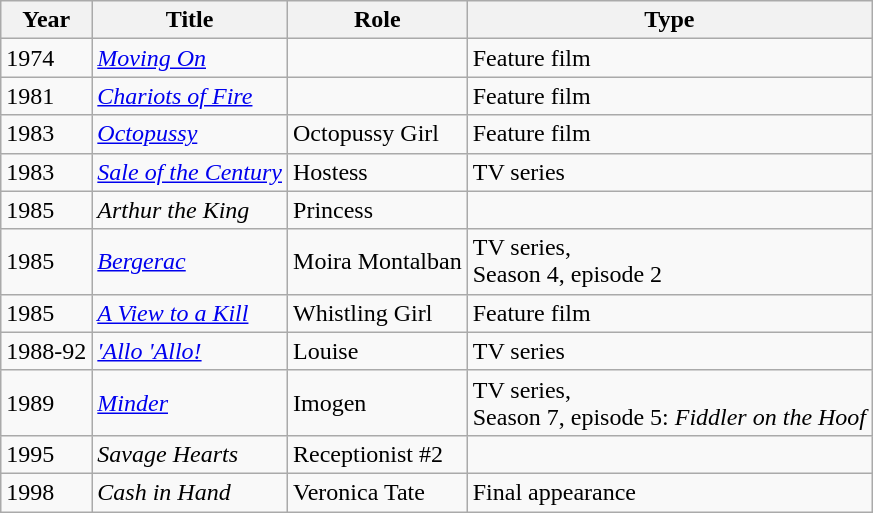<table class="wikitable">
<tr>
<th>Year</th>
<th>Title</th>
<th>Role</th>
<th>Type</th>
</tr>
<tr>
<td>1974</td>
<td><em><a href='#'>Moving On</a></em></td>
<td></td>
<td>Feature film</td>
</tr>
<tr>
<td>1981</td>
<td><em><a href='#'>Chariots of Fire</a></em></td>
<td></td>
<td>Feature film</td>
</tr>
<tr>
<td>1983</td>
<td><em><a href='#'>Octopussy</a></em></td>
<td>Octopussy Girl</td>
<td>Feature film</td>
</tr>
<tr>
<td>1983</td>
<td><em><a href='#'>Sale of the Century</a></em></td>
<td>Hostess</td>
<td>TV series</td>
</tr>
<tr>
<td>1985</td>
<td><em>Arthur the King</em></td>
<td>Princess</td>
<td></td>
</tr>
<tr>
<td>1985</td>
<td><em><a href='#'>Bergerac</a></em></td>
<td>Moira Montalban</td>
<td>TV series,<br>Season 4, episode 2</td>
</tr>
<tr>
<td>1985</td>
<td><em><a href='#'>A View to a Kill</a></em></td>
<td>Whistling Girl</td>
<td>Feature film</td>
</tr>
<tr>
<td>1988-92</td>
<td><em><a href='#'>'Allo 'Allo!</a></em></td>
<td>Louise</td>
<td>TV series</td>
</tr>
<tr>
<td>1989</td>
<td><em><a href='#'>Minder</a></em></td>
<td>Imogen</td>
<td>TV series,<br>Season 7, episode 5: <em>Fiddler on the Hoof</em></td>
</tr>
<tr>
<td>1995</td>
<td><em>Savage Hearts</em></td>
<td>Receptionist #2</td>
<td></td>
</tr>
<tr>
<td>1998</td>
<td><em>Cash in Hand</em></td>
<td>Veronica Tate</td>
<td>Final appearance</td>
</tr>
</table>
